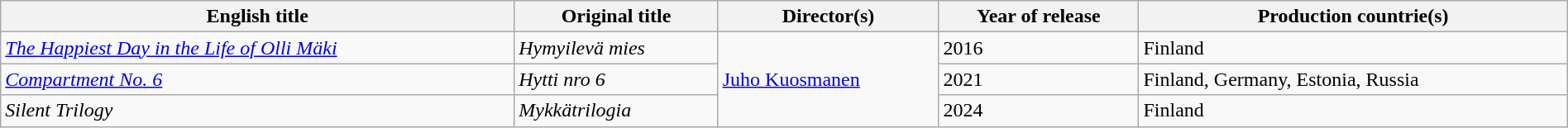<table class="sortable wikitable" style="width:100%; margin-bottom:4px" cellpadding="5">
<tr>
<th scope="col">English title</th>
<th scope="col">Original title</th>
<th scope="col">Director(s)</th>
<th scope="col">Year of release</th>
<th scope="col">Production countrie(s)</th>
</tr>
<tr>
<td><em><a href='#'>The Happiest Day in the Life of Olli Mäki</a></em></td>
<td><em>Hymyilevä mies</em></td>
<td rowspan="3"><a href='#'>Juho Kuosmanen</a></td>
<td>2016</td>
<td>Finland</td>
</tr>
<tr>
<td><em><a href='#'>Compartment No. 6</a></em></td>
<td><em>Hytti nro 6</em></td>
<td>2021</td>
<td>Finland, Germany, Estonia, Russia</td>
</tr>
<tr>
<td><em>Silent Trilogy</em></td>
<td><em>Mykkätrilogia</em></td>
<td>2024</td>
<td>Finland</td>
</tr>
</table>
